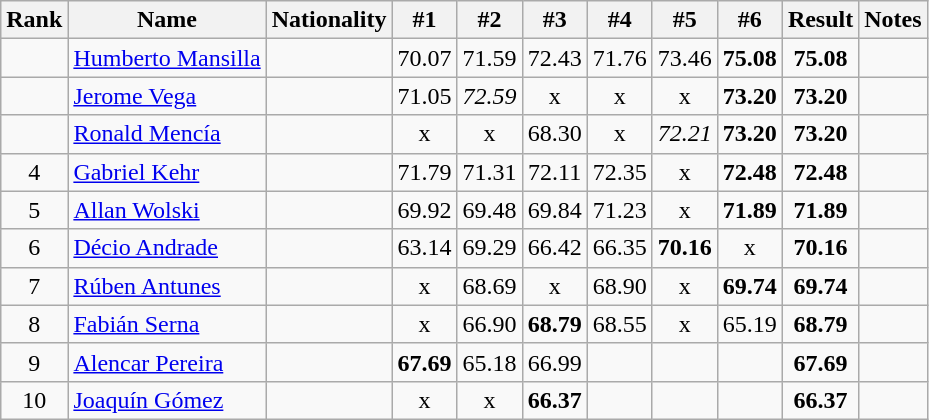<table class="wikitable sortable" style="text-align:center">
<tr>
<th>Rank</th>
<th>Name</th>
<th>Nationality</th>
<th>#1</th>
<th>#2</th>
<th>#3</th>
<th>#4</th>
<th>#5</th>
<th>#6</th>
<th>Result</th>
<th>Notes</th>
</tr>
<tr>
<td></td>
<td align=left><a href='#'>Humberto Mansilla</a></td>
<td align=left></td>
<td>70.07</td>
<td>71.59</td>
<td>72.43</td>
<td>71.76</td>
<td>73.46</td>
<td><strong>75.08</strong></td>
<td><strong>75.08</strong></td>
<td></td>
</tr>
<tr>
<td></td>
<td align=left><a href='#'>Jerome Vega</a></td>
<td align=left></td>
<td>71.05</td>
<td><em>72.59</em></td>
<td>x</td>
<td>x</td>
<td>x</td>
<td><strong>73.20</strong></td>
<td><strong>73.20</strong></td>
<td></td>
</tr>
<tr>
<td></td>
<td align=left><a href='#'>Ronald Mencía</a></td>
<td align=left></td>
<td>x</td>
<td>x</td>
<td>68.30</td>
<td>x</td>
<td><em>72.21</em></td>
<td><strong>73.20</strong></td>
<td><strong>73.20</strong></td>
<td></td>
</tr>
<tr>
<td>4</td>
<td align=left><a href='#'>Gabriel Kehr</a></td>
<td align=left></td>
<td>71.79</td>
<td>71.31</td>
<td>72.11</td>
<td>72.35</td>
<td>x</td>
<td><strong>72.48</strong></td>
<td><strong>72.48</strong></td>
<td></td>
</tr>
<tr>
<td>5</td>
<td align=left><a href='#'>Allan Wolski</a></td>
<td align=left></td>
<td>69.92</td>
<td>69.48</td>
<td>69.84</td>
<td>71.23</td>
<td>x</td>
<td><strong>71.89</strong></td>
<td><strong>71.89</strong></td>
<td></td>
</tr>
<tr>
<td>6</td>
<td align=left><a href='#'>Décio Andrade</a></td>
<td align=left></td>
<td>63.14</td>
<td>69.29</td>
<td>66.42</td>
<td>66.35</td>
<td><strong>70.16</strong></td>
<td>x</td>
<td><strong>70.16</strong></td>
<td></td>
</tr>
<tr>
<td>7</td>
<td align=left><a href='#'>Rúben Antunes</a></td>
<td align=left></td>
<td>x</td>
<td>68.69</td>
<td>x</td>
<td>68.90</td>
<td>x</td>
<td><strong>69.74</strong></td>
<td><strong>69.74</strong></td>
<td></td>
</tr>
<tr>
<td>8</td>
<td align=left><a href='#'>Fabián Serna</a></td>
<td align=left></td>
<td>x</td>
<td>66.90</td>
<td><strong>68.79</strong></td>
<td>68.55</td>
<td>x</td>
<td>65.19</td>
<td><strong>68.79</strong></td>
<td></td>
</tr>
<tr>
<td>9</td>
<td align=left><a href='#'>Alencar Pereira</a></td>
<td align=left></td>
<td><strong>67.69</strong></td>
<td>65.18</td>
<td>66.99</td>
<td></td>
<td></td>
<td></td>
<td><strong>67.69</strong></td>
<td></td>
</tr>
<tr>
<td>10</td>
<td align=left><a href='#'>Joaquín Gómez</a></td>
<td align=left></td>
<td>x</td>
<td>x</td>
<td><strong>66.37</strong></td>
<td></td>
<td></td>
<td></td>
<td><strong>66.37</strong></td>
<td></td>
</tr>
</table>
